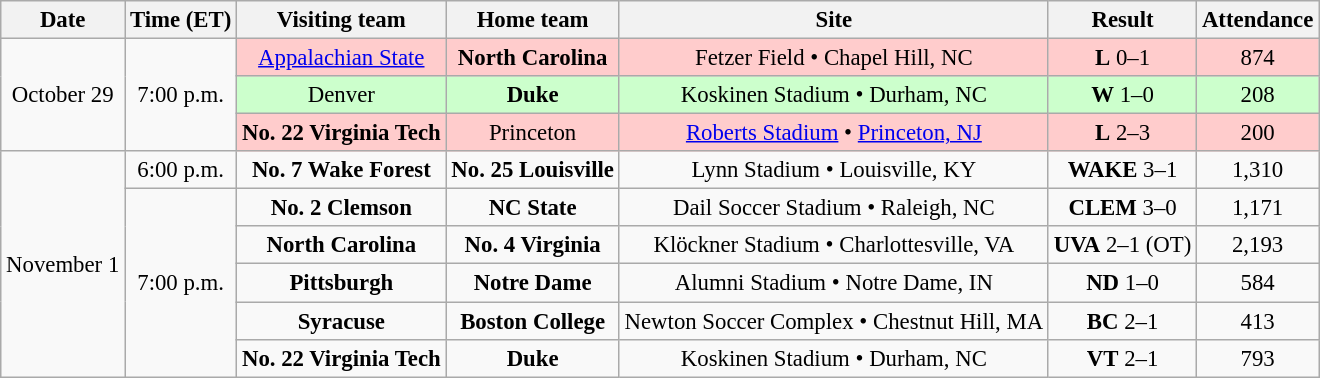<table class="wikitable" style="font-size:95%; text-align: center;">
<tr>
<th>Date</th>
<th>Time (ET)</th>
<th>Visiting team</th>
<th>Home team</th>
<th>Site</th>
<th>Result</th>
<th>Attendance</th>
</tr>
<tr>
<td rowspan=3>October 29</td>
<td rowspan=3>7:00 p.m.</td>
<td style="background:#fcc;"><a href='#'>Appalachian State</a></td>
<td style="background:#fcc;"><strong>North Carolina</strong></td>
<td style="background:#fcc;">Fetzer Field • Chapel Hill, NC</td>
<td style="background:#fcc;"><strong>L</strong> 0–1</td>
<td style="background:#fcc;">874</td>
</tr>
<tr>
<td style="background:#cfc;">Denver</td>
<td style="background:#cfc;"><strong>Duke</strong></td>
<td style="background:#cfc;">Koskinen Stadium • Durham, NC</td>
<td style="background:#cfc;"><strong>W</strong> 1–0</td>
<td style="background:#cfc;">208</td>
</tr>
<tr>
<td style="background:#fcc;"><strong>No. 22 Virginia Tech</strong></td>
<td style="background:#fcc;">Princeton</td>
<td style="background:#fcc;"><a href='#'>Roberts Stadium</a> • <a href='#'>Princeton, NJ</a></td>
<td style="background:#fcc;"><strong>L</strong> 2–3</td>
<td style="background:#fcc;">200</td>
</tr>
<tr>
<td rowspan=6>November 1</td>
<td>6:00 p.m.</td>
<td><strong>No. 7 Wake Forest</strong></td>
<td><strong>No. 25 Louisville</strong></td>
<td>Lynn Stadium • Louisville, KY</td>
<td><strong>WAKE</strong> 3–1</td>
<td>1,310</td>
</tr>
<tr>
<td rowspan=5>7:00 p.m.</td>
<td><strong>No. 2 Clemson</strong></td>
<td><strong>NC State</strong></td>
<td>Dail Soccer Stadium  • Raleigh, NC</td>
<td><strong>CLEM</strong> 3–0</td>
<td>1,171</td>
</tr>
<tr>
<td><strong>North Carolina</strong></td>
<td><strong>No. 4 Virginia</strong></td>
<td>Klöckner Stadium • Charlottesville, VA</td>
<td><strong>UVA</strong> 2–1 (OT)</td>
<td>2,193</td>
</tr>
<tr>
<td><strong>Pittsburgh</strong></td>
<td><strong>Notre Dame</strong></td>
<td>Alumni Stadium • Notre Dame, IN</td>
<td><strong>ND</strong> 1–0</td>
<td>584</td>
</tr>
<tr>
<td><strong>Syracuse</strong></td>
<td><strong>Boston College</strong></td>
<td>Newton Soccer Complex • Chestnut Hill, MA</td>
<td><strong>BC</strong> 2–1</td>
<td>413</td>
</tr>
<tr>
<td><strong>No. 22 Virginia Tech</strong></td>
<td><strong>Duke</strong></td>
<td>Koskinen Stadium • Durham, NC</td>
<td><strong>VT</strong> 2–1</td>
<td>793</td>
</tr>
</table>
